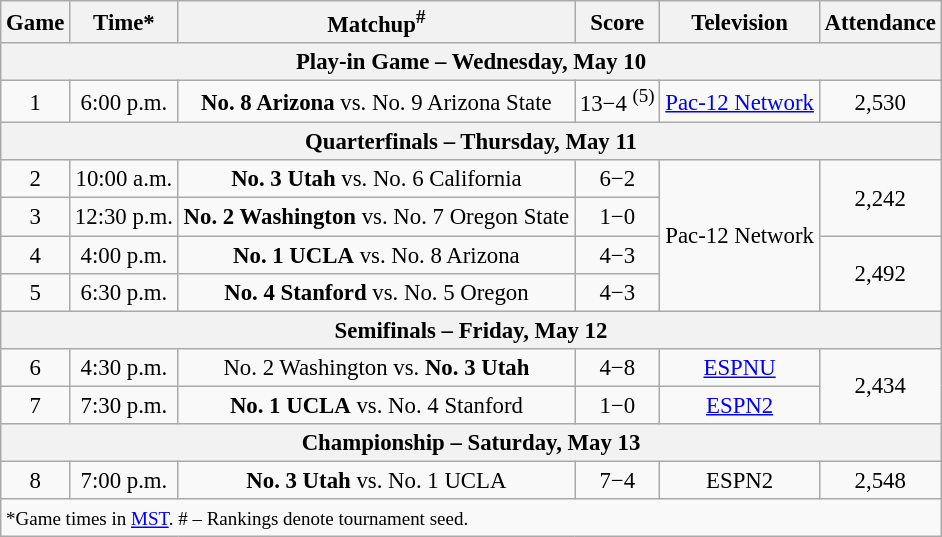<table class="wikitable" style="font-size: 95%">
<tr align="center">
<th>Game</th>
<th>Time*</th>
<th>Matchup<sup>#</sup></th>
<th>Score</th>
<th>Television</th>
<th>Attendance</th>
</tr>
<tr>
<th colspan=7>Play-in Game – Wednesday, May 10</th>
</tr>
<tr>
<td style="text-align:center;">1</td>
<td style="text-align:center;">6:00 p.m.</td>
<td style="text-align:center;"><strong>No. 8 Arizona</strong> vs. No. 9 Arizona State</td>
<td style="text-align:center;">13−4 <sup>(5)</sup></td>
<td style="text-align:center;"><a href='#'>Pac-12 Network</a></td>
<td style="text-align:center;">2,530</td>
</tr>
<tr>
<th colspan=7>Quarterfinals – Thursday, May 11</th>
</tr>
<tr>
<td style="text-align:center;">2</td>
<td style="text-align:center;">10:00 a.m.</td>
<td style="text-align:center;"><strong>No. 3 Utah</strong> vs. No. 6 California</td>
<td style="text-align:center;">6−2</td>
<td rowspan=4 style="text-align:center;">Pac-12 Network</td>
<td rowspan=2 style="text-align:center;">2,242</td>
</tr>
<tr>
<td style="text-align:center;">3</td>
<td style="text-align:center;">12:30 p.m.</td>
<td style="text-align:center;"><strong>No. 2 Washington</strong> vs. No. 7 Oregon State</td>
<td style="text-align:center;">1−0</td>
</tr>
<tr>
<td style="text-align:center;">4</td>
<td style="text-align:center;">4:00 p.m.</td>
<td style="text-align:center;"><strong>No. 1 UCLA</strong> vs. No. 8 Arizona</td>
<td style="text-align:center;">4−3</td>
<td rowspan=2 style="text-align:center;">2,492</td>
</tr>
<tr>
<td style="text-align:center;">5</td>
<td style="text-align:center;">6:30 p.m.</td>
<td style="text-align:center;"><strong>No. 4 Stanford</strong> vs. No. 5 Oregon</td>
<td style="text-align:center;">4−3</td>
</tr>
<tr>
<th colspan=7>Semifinals – Friday, May 12</th>
</tr>
<tr>
<td style="text-align:center;">6</td>
<td style="text-align:center;">4:30 p.m.</td>
<td style="text-align:center;">No. 2 Washington vs. <strong>No. 3 Utah</strong></td>
<td style="text-align:center;">4−8</td>
<td rowspan=1 style="text-align:center;"><a href='#'>ESPNU</a></td>
<td rowspan=2 style="text-align:center;">2,434</td>
</tr>
<tr>
<td style="text-align:center;">7</td>
<td style="text-align:center;">7:30 p.m.</td>
<td style="text-align:center;"><strong>No. 1 UCLA</strong> vs. No. 4 Stanford</td>
<td style="text-align:center;">1−0</td>
<td rowspan=1 style="text-align:center;"><a href='#'>ESPN2</a></td>
</tr>
<tr>
<th colspan=7>Championship – Saturday, May 13</th>
</tr>
<tr>
<td style="text-align:center;">8</td>
<td style="text-align:center;">7:00 p.m.</td>
<td style="text-align:center;"><strong>No. 3 Utah</strong> vs. No. 1 UCLA</td>
<td style="text-align:center;">7−4</td>
<td style="text-align:center;">ESPN2</td>
<td style="text-align:center;">2,548</td>
</tr>
<tr>
<td colspan=7><small>*Game times in <a href='#'>MST</a>. # – Rankings denote tournament seed.</small></td>
</tr>
</table>
